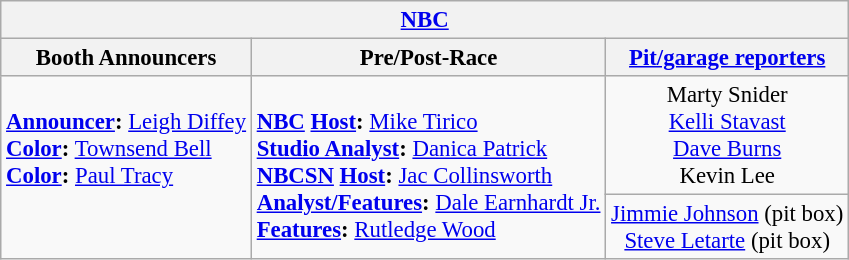<table class="wikitable" style="font-size: 95%;">
<tr>
<th colspan=3><a href='#'>NBC</a></th>
</tr>
<tr>
<th>Booth Announcers</th>
<th>Pre/Post-Race</th>
<th><a href='#'>Pit/garage reporters</a></th>
</tr>
<tr>
<td valign="top" rowspan=2><br><strong><a href='#'>Announcer</a>:</strong> <a href='#'>Leigh Diffey</a><br>
<strong><a href='#'>Color</a>:</strong> <a href='#'>Townsend Bell</a><br>
<strong><a href='#'>Color</a>:</strong> <a href='#'>Paul Tracy</a><br></td>
<td valign="top" rowspan=2><br><strong><a href='#'>NBC</a> <a href='#'>Host</a>:</strong> <a href='#'>Mike Tirico</a><br>
<strong><a href='#'>Studio Analyst</a>:</strong> <a href='#'>Danica Patrick</a><br>
<strong><a href='#'>NBCSN</a> <a href='#'>Host</a>:</strong> <a href='#'>Jac Collinsworth</a><br>
<strong><a href='#'>Analyst/Features</a>:</strong> <a href='#'>Dale Earnhardt Jr.</a><br>
<strong><a href='#'>Features</a>:</strong> <a href='#'>Rutledge Wood</a><br></td>
<td align="center" valign="top">Marty Snider<br><a href='#'>Kelli Stavast</a><br><a href='#'>Dave Burns</a><br>Kevin Lee<br></td>
</tr>
<tr>
<td align="center" valign="top"><a href='#'>Jimmie Johnson</a> (pit box)<br><a href='#'>Steve Letarte</a> (pit box)</td>
</tr>
</table>
